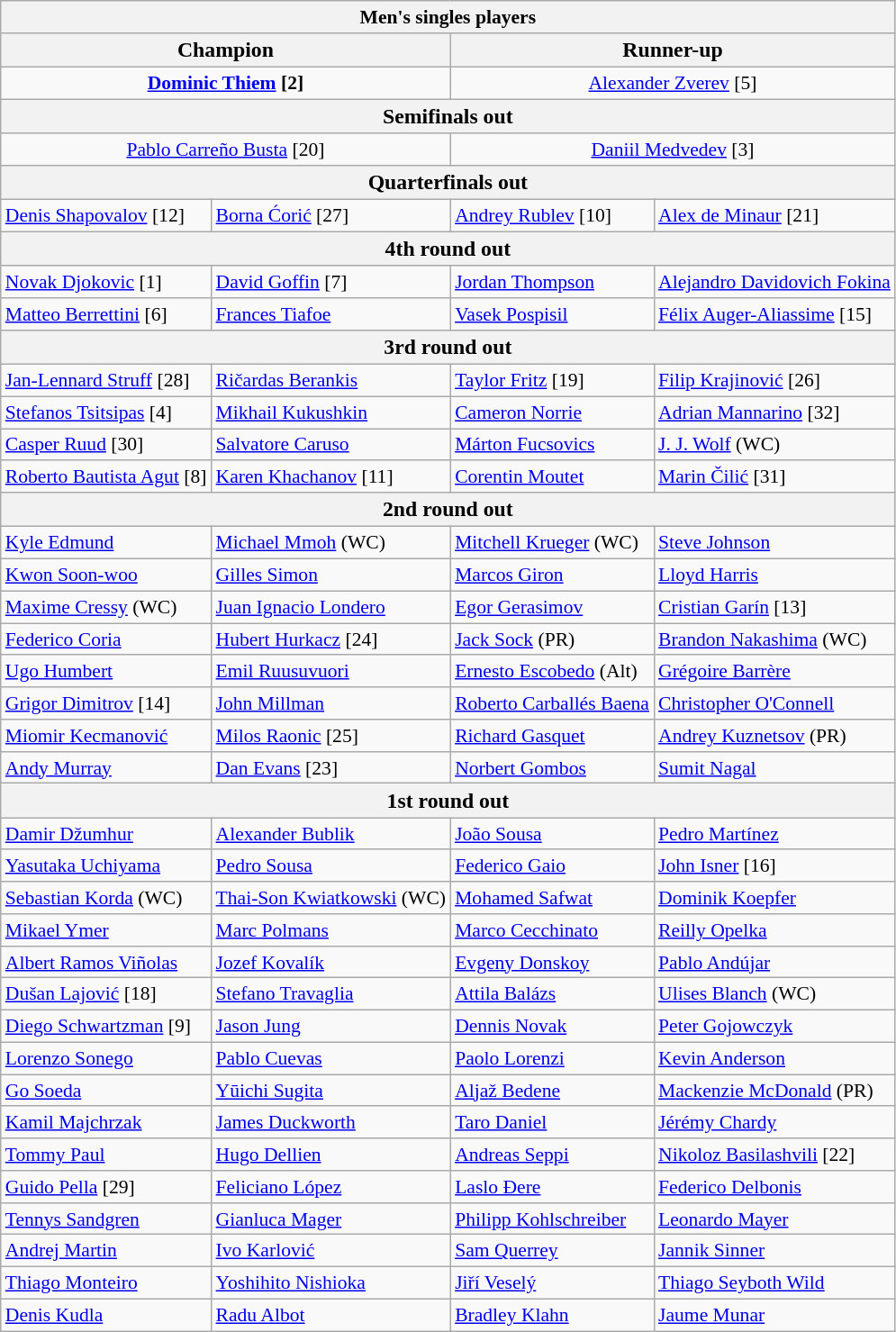<table class="wikitable collapsible collapsed" style="font-size:90%">
<tr>
<th colspan=4>Men's singles players</th>
</tr>
<tr style="font-size:110%">
<th colspan="2"><strong>Champion</strong></th>
<th colspan="2">Runner-up</th>
</tr>
<tr style="text-align:center;">
<td colspan="2"> <strong><a href='#'>Dominic Thiem</a> [2]</strong></td>
<td colspan="2"> <a href='#'>Alexander Zverev</a> [5]</td>
</tr>
<tr style="font-size:110%">
<th colspan="4">Semifinals out</th>
</tr>
<tr style="text-align:center;">
<td colspan="2"> <a href='#'>Pablo Carreño Busta</a> [20]</td>
<td colspan="2"> <a href='#'>Daniil Medvedev</a> [3]</td>
</tr>
<tr style="font-size:110%">
<th colspan="4">Quarterfinals out</th>
</tr>
<tr>
<td> <a href='#'>Denis Shapovalov</a> [12]</td>
<td> <a href='#'>Borna Ćorić</a> [27]</td>
<td> <a href='#'>Andrey Rublev</a> [10]</td>
<td> <a href='#'>Alex de Minaur</a> [21]</td>
</tr>
<tr style="font-size:110%">
<th colspan="4">4th round out</th>
</tr>
<tr>
<td> <a href='#'>Novak Djokovic</a> [1]</td>
<td> <a href='#'>David Goffin</a> [7]</td>
<td> <a href='#'>Jordan Thompson</a></td>
<td> <a href='#'>Alejandro Davidovich Fokina</a></td>
</tr>
<tr>
<td> <a href='#'>Matteo Berrettini</a> [6]</td>
<td> <a href='#'>Frances Tiafoe</a></td>
<td> <a href='#'>Vasek Pospisil</a></td>
<td> <a href='#'>Félix Auger-Aliassime</a> [15]</td>
</tr>
<tr style="font-size:110%">
<th colspan="4">3rd round out</th>
</tr>
<tr>
<td> <a href='#'>Jan-Lennard Struff</a> [28]</td>
<td> <a href='#'>Ričardas Berankis</a></td>
<td> <a href='#'>Taylor Fritz</a> [19]</td>
<td> <a href='#'>Filip Krajinović</a> [26]</td>
</tr>
<tr>
<td> <a href='#'>Stefanos Tsitsipas</a> [4]</td>
<td> <a href='#'>Mikhail Kukushkin</a></td>
<td> <a href='#'>Cameron Norrie</a></td>
<td> <a href='#'>Adrian Mannarino</a> [32]</td>
</tr>
<tr>
<td> <a href='#'>Casper Ruud</a> [30]</td>
<td> <a href='#'>Salvatore Caruso</a></td>
<td> <a href='#'>Márton Fucsovics</a></td>
<td> <a href='#'>J. J. Wolf</a> (WC)</td>
</tr>
<tr>
<td> <a href='#'>Roberto Bautista Agut</a> [8]</td>
<td> <a href='#'>Karen Khachanov</a> [11]</td>
<td> <a href='#'>Corentin Moutet</a></td>
<td> <a href='#'>Marin Čilić</a> [31]</td>
</tr>
<tr style="font-size:110%">
<th colspan="4">2nd round out</th>
</tr>
<tr>
<td> <a href='#'>Kyle Edmund</a></td>
<td> <a href='#'>Michael Mmoh</a> (WC)</td>
<td> <a href='#'>Mitchell Krueger</a> (WC)</td>
<td> <a href='#'>Steve Johnson</a></td>
</tr>
<tr>
<td> <a href='#'>Kwon Soon-woo</a></td>
<td> <a href='#'>Gilles Simon</a></td>
<td> <a href='#'>Marcos Giron</a></td>
<td> <a href='#'>Lloyd Harris</a></td>
</tr>
<tr>
<td> <a href='#'>Maxime Cressy</a> (WC)</td>
<td> <a href='#'>Juan Ignacio Londero</a></td>
<td> <a href='#'>Egor Gerasimov</a></td>
<td> <a href='#'>Cristian Garín</a> [13]</td>
</tr>
<tr>
<td> <a href='#'>Federico Coria</a></td>
<td> <a href='#'>Hubert Hurkacz</a> [24]</td>
<td> <a href='#'>Jack Sock</a> (PR)</td>
<td> <a href='#'>Brandon Nakashima</a> (WC)</td>
</tr>
<tr>
<td> <a href='#'>Ugo Humbert</a></td>
<td> <a href='#'>Emil Ruusuvuori</a></td>
<td> <a href='#'>Ernesto Escobedo</a> (Alt)</td>
<td> <a href='#'>Grégoire Barrère</a></td>
</tr>
<tr>
<td> <a href='#'>Grigor Dimitrov</a> [14]</td>
<td> <a href='#'>John Millman</a></td>
<td> <a href='#'>Roberto Carballés Baena</a></td>
<td> <a href='#'>Christopher O'Connell</a></td>
</tr>
<tr>
<td> <a href='#'>Miomir Kecmanović</a></td>
<td> <a href='#'>Milos Raonic</a> [25]</td>
<td> <a href='#'>Richard Gasquet</a></td>
<td> <a href='#'>Andrey Kuznetsov</a> (PR)</td>
</tr>
<tr>
<td> <a href='#'>Andy Murray</a></td>
<td> <a href='#'>Dan Evans</a> [23]</td>
<td> <a href='#'>Norbert Gombos</a></td>
<td> <a href='#'>Sumit Nagal</a></td>
</tr>
<tr style="font-size:110%">
<th colspan="4">1st round out</th>
</tr>
<tr>
<td> <a href='#'>Damir Džumhur</a></td>
<td> <a href='#'>Alexander Bublik</a></td>
<td> <a href='#'>João Sousa</a></td>
<td> <a href='#'>Pedro Martínez</a></td>
</tr>
<tr>
<td> <a href='#'>Yasutaka Uchiyama</a></td>
<td> <a href='#'>Pedro Sousa</a></td>
<td> <a href='#'>Federico Gaio</a></td>
<td> <a href='#'>John Isner</a> [16]</td>
</tr>
<tr>
<td> <a href='#'>Sebastian Korda</a> (WC)</td>
<td> <a href='#'>Thai-Son Kwiatkowski</a> (WC)</td>
<td> <a href='#'>Mohamed Safwat</a></td>
<td> <a href='#'>Dominik Koepfer</a></td>
</tr>
<tr>
<td> <a href='#'>Mikael Ymer</a></td>
<td> <a href='#'>Marc Polmans</a></td>
<td> <a href='#'>Marco Cecchinato</a></td>
<td> <a href='#'>Reilly Opelka</a></td>
</tr>
<tr>
<td> <a href='#'>Albert Ramos Viñolas</a></td>
<td> <a href='#'>Jozef Kovalík</a></td>
<td> <a href='#'>Evgeny Donskoy</a></td>
<td> <a href='#'>Pablo Andújar</a></td>
</tr>
<tr>
<td> <a href='#'>Dušan Lajović</a> [18]</td>
<td> <a href='#'>Stefano Travaglia</a></td>
<td> <a href='#'>Attila Balázs</a></td>
<td> <a href='#'>Ulises Blanch</a> (WC)</td>
</tr>
<tr>
<td> <a href='#'>Diego Schwartzman</a> [9]</td>
<td> <a href='#'>Jason Jung</a></td>
<td> <a href='#'>Dennis Novak</a></td>
<td> <a href='#'>Peter Gojowczyk</a></td>
</tr>
<tr>
<td> <a href='#'>Lorenzo Sonego</a></td>
<td> <a href='#'>Pablo Cuevas</a></td>
<td> <a href='#'>Paolo Lorenzi</a></td>
<td> <a href='#'>Kevin Anderson</a></td>
</tr>
<tr>
<td> <a href='#'>Go Soeda</a></td>
<td> <a href='#'>Yūichi Sugita</a></td>
<td> <a href='#'>Aljaž Bedene</a></td>
<td> <a href='#'>Mackenzie McDonald</a> (PR)</td>
</tr>
<tr>
<td> <a href='#'>Kamil Majchrzak</a></td>
<td> <a href='#'>James Duckworth</a></td>
<td> <a href='#'>Taro Daniel</a></td>
<td> <a href='#'>Jérémy Chardy</a></td>
</tr>
<tr>
<td> <a href='#'>Tommy Paul</a></td>
<td> <a href='#'>Hugo Dellien</a></td>
<td> <a href='#'>Andreas Seppi</a></td>
<td> <a href='#'>Nikoloz Basilashvili</a> [22]</td>
</tr>
<tr>
<td> <a href='#'>Guido Pella</a> [29]</td>
<td> <a href='#'>Feliciano López</a></td>
<td> <a href='#'>Laslo Đere</a></td>
<td> <a href='#'>Federico Delbonis</a></td>
</tr>
<tr>
<td> <a href='#'>Tennys Sandgren</a></td>
<td> <a href='#'>Gianluca Mager</a></td>
<td> <a href='#'>Philipp Kohlschreiber</a></td>
<td> <a href='#'>Leonardo Mayer</a></td>
</tr>
<tr>
<td> <a href='#'>Andrej Martin</a></td>
<td> <a href='#'>Ivo Karlović</a></td>
<td> <a href='#'>Sam Querrey</a></td>
<td> <a href='#'>Jannik Sinner</a></td>
</tr>
<tr>
<td> <a href='#'>Thiago Monteiro</a></td>
<td> <a href='#'>Yoshihito Nishioka</a></td>
<td> <a href='#'>Jiří Veselý</a></td>
<td> <a href='#'>Thiago Seyboth Wild</a></td>
</tr>
<tr>
<td> <a href='#'>Denis Kudla</a></td>
<td> <a href='#'>Radu Albot</a></td>
<td> <a href='#'>Bradley Klahn</a></td>
<td> <a href='#'>Jaume Munar</a></td>
</tr>
</table>
